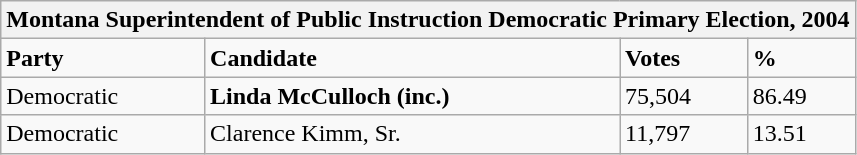<table class="wikitable">
<tr>
<th colspan="4">Montana Superintendent of Public Instruction Democratic Primary Election, 2004</th>
</tr>
<tr>
<td><strong>Party</strong></td>
<td><strong>Candidate</strong></td>
<td><strong>Votes</strong></td>
<td><strong>%</strong></td>
</tr>
<tr>
<td>Democratic</td>
<td><strong>Linda McCulloch (inc.)</strong></td>
<td>75,504</td>
<td>86.49</td>
</tr>
<tr>
<td>Democratic</td>
<td>Clarence Kimm, Sr.</td>
<td>11,797</td>
<td>13.51</td>
</tr>
</table>
